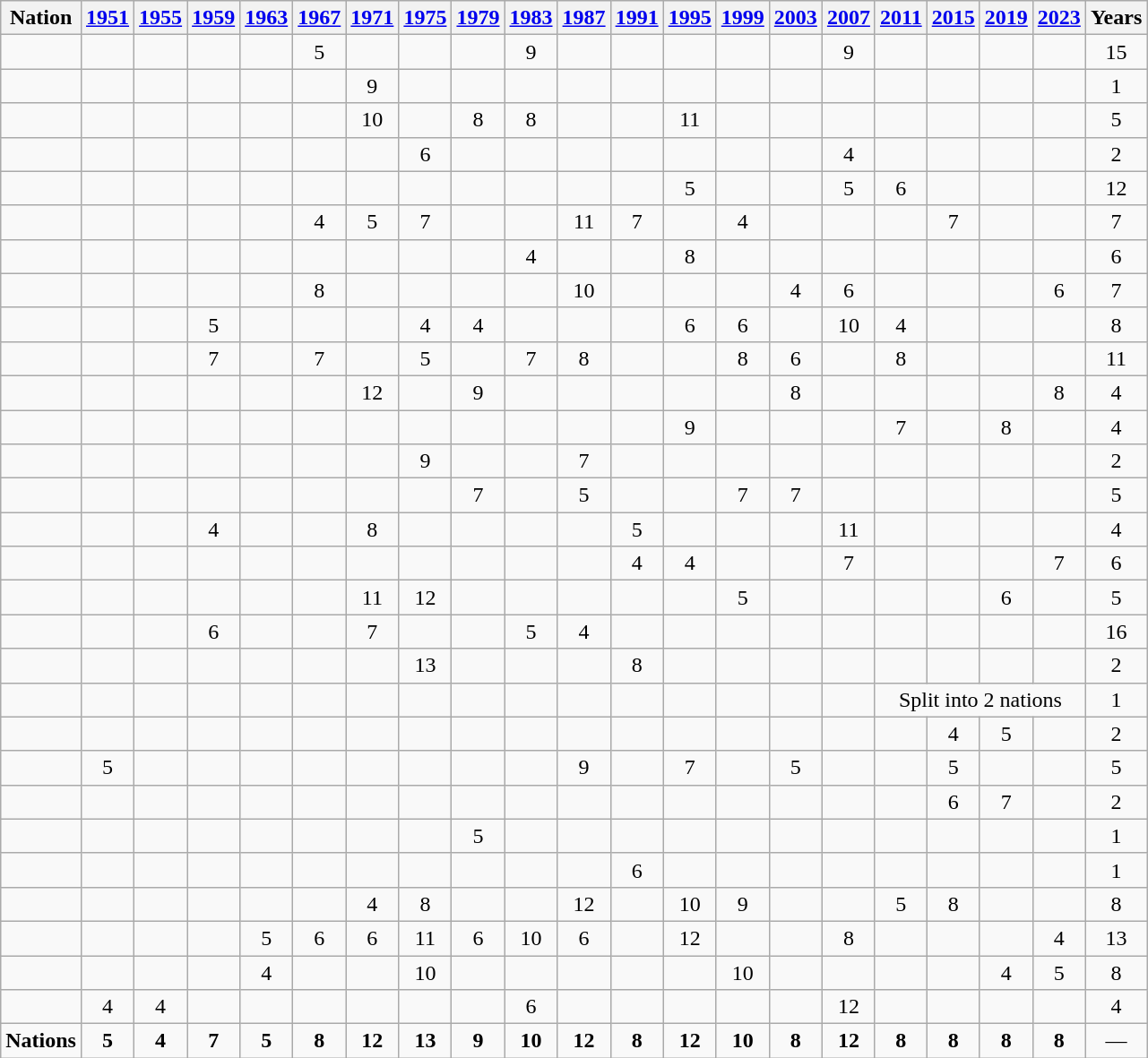<table class="wikitable" style="text-align:center">
<tr>
<th>Nation</th>
<th><a href='#'>1951</a></th>
<th><a href='#'>1955</a></th>
<th><a href='#'>1959</a></th>
<th><a href='#'>1963</a></th>
<th><a href='#'>1967</a></th>
<th><a href='#'>1971</a></th>
<th><a href='#'>1975</a></th>
<th><a href='#'>1979</a></th>
<th><a href='#'>1983</a></th>
<th><a href='#'>1987</a></th>
<th><a href='#'>1991</a></th>
<th><a href='#'>1995</a></th>
<th><a href='#'>1999</a></th>
<th><a href='#'>2003</a></th>
<th><a href='#'>2007</a></th>
<th><a href='#'>2011</a></th>
<th><a href='#'>2015</a></th>
<th><a href='#'>2019</a></th>
<th><a href='#'>2023</a></th>
<th>Years</th>
</tr>
<tr>
<td align=left></td>
<td></td>
<td></td>
<td></td>
<td></td>
<td>5</td>
<td></td>
<td></td>
<td></td>
<td>9</td>
<td></td>
<td></td>
<td></td>
<td></td>
<td></td>
<td>9</td>
<td></td>
<td></td>
<td></td>
<td></td>
<td>15</td>
</tr>
<tr>
<td align=left></td>
<td></td>
<td></td>
<td></td>
<td></td>
<td></td>
<td>9</td>
<td></td>
<td></td>
<td></td>
<td></td>
<td></td>
<td></td>
<td></td>
<td></td>
<td></td>
<td></td>
<td></td>
<td></td>
<td></td>
<td>1</td>
</tr>
<tr>
<td align=left></td>
<td></td>
<td></td>
<td></td>
<td></td>
<td></td>
<td>10</td>
<td></td>
<td>8</td>
<td>8</td>
<td></td>
<td></td>
<td>11</td>
<td></td>
<td></td>
<td></td>
<td></td>
<td></td>
<td></td>
<td></td>
<td>5</td>
</tr>
<tr>
<td align=left></td>
<td></td>
<td></td>
<td></td>
<td></td>
<td></td>
<td></td>
<td>6</td>
<td></td>
<td></td>
<td></td>
<td></td>
<td></td>
<td></td>
<td></td>
<td>4</td>
<td></td>
<td></td>
<td></td>
<td></td>
<td>2</td>
</tr>
<tr>
<td align=left></td>
<td></td>
<td></td>
<td></td>
<td></td>
<td></td>
<td></td>
<td></td>
<td></td>
<td></td>
<td></td>
<td></td>
<td>5</td>
<td></td>
<td></td>
<td>5</td>
<td>6</td>
<td></td>
<td></td>
<td></td>
<td>12</td>
</tr>
<tr>
<td align=left></td>
<td></td>
<td></td>
<td></td>
<td></td>
<td>4</td>
<td>5</td>
<td>7</td>
<td></td>
<td></td>
<td>11</td>
<td>7</td>
<td></td>
<td>4</td>
<td></td>
<td></td>
<td></td>
<td>7</td>
<td></td>
<td></td>
<td>7</td>
</tr>
<tr>
<td align=left></td>
<td></td>
<td></td>
<td></td>
<td></td>
<td></td>
<td></td>
<td></td>
<td></td>
<td>4</td>
<td></td>
<td></td>
<td>8</td>
<td></td>
<td></td>
<td></td>
<td></td>
<td></td>
<td></td>
<td></td>
<td>6</td>
</tr>
<tr>
<td align=left></td>
<td></td>
<td></td>
<td></td>
<td></td>
<td>8</td>
<td></td>
<td></td>
<td></td>
<td></td>
<td>10</td>
<td></td>
<td></td>
<td></td>
<td>4</td>
<td>6</td>
<td></td>
<td></td>
<td></td>
<td>6</td>
<td>7</td>
</tr>
<tr>
<td align=left></td>
<td></td>
<td></td>
<td>5</td>
<td></td>
<td></td>
<td></td>
<td>4</td>
<td>4</td>
<td></td>
<td></td>
<td></td>
<td>6</td>
<td>6</td>
<td></td>
<td>10</td>
<td>4</td>
<td></td>
<td></td>
<td></td>
<td>8</td>
</tr>
<tr>
<td align=left></td>
<td></td>
<td></td>
<td>7</td>
<td></td>
<td>7</td>
<td></td>
<td>5</td>
<td></td>
<td>7</td>
<td>8</td>
<td></td>
<td></td>
<td>8</td>
<td>6</td>
<td></td>
<td>8</td>
<td></td>
<td></td>
<td></td>
<td>11</td>
</tr>
<tr>
<td align=left></td>
<td></td>
<td></td>
<td></td>
<td></td>
<td></td>
<td>12</td>
<td></td>
<td>9</td>
<td></td>
<td></td>
<td></td>
<td></td>
<td></td>
<td>8</td>
<td></td>
<td></td>
<td></td>
<td></td>
<td>8</td>
<td>4</td>
</tr>
<tr>
<td align=left></td>
<td></td>
<td></td>
<td></td>
<td></td>
<td></td>
<td></td>
<td></td>
<td></td>
<td></td>
<td></td>
<td></td>
<td>9</td>
<td></td>
<td></td>
<td></td>
<td>7</td>
<td></td>
<td>8</td>
<td></td>
<td>4</td>
</tr>
<tr>
<td align=left></td>
<td></td>
<td></td>
<td></td>
<td></td>
<td></td>
<td></td>
<td>9</td>
<td></td>
<td></td>
<td>7</td>
<td></td>
<td></td>
<td></td>
<td></td>
<td></td>
<td></td>
<td></td>
<td></td>
<td></td>
<td>2</td>
</tr>
<tr>
<td align=left></td>
<td></td>
<td></td>
<td></td>
<td></td>
<td></td>
<td></td>
<td></td>
<td>7</td>
<td></td>
<td>5</td>
<td></td>
<td></td>
<td>7</td>
<td>7</td>
<td></td>
<td></td>
<td></td>
<td></td>
<td></td>
<td>5</td>
</tr>
<tr>
<td align=left></td>
<td></td>
<td></td>
<td>4</td>
<td></td>
<td></td>
<td>8</td>
<td></td>
<td></td>
<td></td>
<td></td>
<td>5</td>
<td></td>
<td></td>
<td></td>
<td>11</td>
<td></td>
<td></td>
<td></td>
<td></td>
<td>4</td>
</tr>
<tr>
<td align=left></td>
<td></td>
<td></td>
<td></td>
<td></td>
<td></td>
<td></td>
<td></td>
<td></td>
<td></td>
<td></td>
<td>4</td>
<td>4</td>
<td></td>
<td></td>
<td>7</td>
<td></td>
<td></td>
<td></td>
<td>7</td>
<td>6</td>
</tr>
<tr>
<td align=left></td>
<td></td>
<td></td>
<td></td>
<td></td>
<td></td>
<td>11</td>
<td>12</td>
<td></td>
<td></td>
<td></td>
<td></td>
<td></td>
<td>5</td>
<td></td>
<td></td>
<td></td>
<td></td>
<td>6</td>
<td></td>
<td>5</td>
</tr>
<tr>
<td align=left></td>
<td></td>
<td></td>
<td>6</td>
<td></td>
<td></td>
<td>7</td>
<td></td>
<td></td>
<td>5</td>
<td>4</td>
<td></td>
<td></td>
<td></td>
<td></td>
<td></td>
<td></td>
<td></td>
<td></td>
<td></td>
<td>16</td>
</tr>
<tr>
<td align=left></td>
<td></td>
<td></td>
<td></td>
<td></td>
<td></td>
<td></td>
<td>13</td>
<td></td>
<td></td>
<td></td>
<td>8</td>
<td></td>
<td></td>
<td></td>
<td></td>
<td></td>
<td></td>
<td></td>
<td></td>
<td>2</td>
</tr>
<tr>
<td align=left></td>
<td></td>
<td></td>
<td></td>
<td></td>
<td></td>
<td></td>
<td></td>
<td></td>
<td></td>
<td></td>
<td></td>
<td></td>
<td></td>
<td></td>
<td></td>
<td colspan=4>Split into 2 nations</td>
<td>1</td>
</tr>
<tr>
<td align=left></td>
<td></td>
<td></td>
<td></td>
<td></td>
<td></td>
<td></td>
<td></td>
<td></td>
<td></td>
<td></td>
<td></td>
<td></td>
<td></td>
<td></td>
<td></td>
<td></td>
<td>4</td>
<td>5</td>
<td></td>
<td>2</td>
</tr>
<tr>
<td align=left></td>
<td>5</td>
<td></td>
<td></td>
<td></td>
<td></td>
<td></td>
<td></td>
<td></td>
<td></td>
<td>9</td>
<td></td>
<td>7</td>
<td></td>
<td>5</td>
<td></td>
<td></td>
<td>5</td>
<td></td>
<td></td>
<td>5</td>
</tr>
<tr>
<td align=left></td>
<td></td>
<td></td>
<td></td>
<td></td>
<td></td>
<td></td>
<td></td>
<td></td>
<td></td>
<td></td>
<td></td>
<td></td>
<td></td>
<td></td>
<td></td>
<td></td>
<td>6</td>
<td>7</td>
<td></td>
<td>2</td>
</tr>
<tr>
<td align=left></td>
<td></td>
<td></td>
<td></td>
<td></td>
<td></td>
<td></td>
<td></td>
<td>5</td>
<td></td>
<td></td>
<td></td>
<td></td>
<td></td>
<td></td>
<td></td>
<td></td>
<td></td>
<td></td>
<td></td>
<td>1</td>
</tr>
<tr>
<td align=left></td>
<td></td>
<td></td>
<td></td>
<td></td>
<td></td>
<td></td>
<td></td>
<td></td>
<td></td>
<td></td>
<td>6</td>
<td></td>
<td></td>
<td></td>
<td></td>
<td></td>
<td></td>
<td></td>
<td></td>
<td>1</td>
</tr>
<tr>
<td align=left></td>
<td></td>
<td></td>
<td></td>
<td></td>
<td></td>
<td>4</td>
<td>8</td>
<td></td>
<td></td>
<td>12</td>
<td></td>
<td>10</td>
<td>9</td>
<td></td>
<td></td>
<td>5</td>
<td>8</td>
<td></td>
<td></td>
<td>8</td>
</tr>
<tr>
<td align=left></td>
<td></td>
<td></td>
<td></td>
<td>5</td>
<td>6</td>
<td>6</td>
<td>11</td>
<td>6</td>
<td>10</td>
<td>6</td>
<td></td>
<td>12</td>
<td></td>
<td></td>
<td>8</td>
<td></td>
<td></td>
<td></td>
<td>4</td>
<td>13</td>
</tr>
<tr>
<td align=left></td>
<td></td>
<td></td>
<td></td>
<td>4</td>
<td></td>
<td></td>
<td>10</td>
<td></td>
<td></td>
<td></td>
<td></td>
<td></td>
<td>10</td>
<td></td>
<td></td>
<td></td>
<td></td>
<td>4</td>
<td>5</td>
<td>8</td>
</tr>
<tr>
<td align=left></td>
<td>4</td>
<td>4</td>
<td></td>
<td></td>
<td></td>
<td></td>
<td></td>
<td></td>
<td>6</td>
<td></td>
<td></td>
<td></td>
<td></td>
<td></td>
<td>12</td>
<td></td>
<td></td>
<td></td>
<td></td>
<td>4</td>
</tr>
<tr>
<td><strong>Nations</strong></td>
<td><strong>5</strong></td>
<td><strong>4</strong></td>
<td><strong>7</strong></td>
<td><strong>5</strong></td>
<td><strong>8</strong></td>
<td><strong>12</strong></td>
<td><strong>13</strong></td>
<td><strong>9</strong></td>
<td><strong>10</strong></td>
<td><strong>12</strong></td>
<td><strong>8</strong></td>
<td><strong>12</strong></td>
<td><strong>10</strong></td>
<td><strong>8</strong></td>
<td><strong>12</strong></td>
<td><strong>8</strong></td>
<td><strong>8</strong></td>
<td><strong>8</strong></td>
<td><strong>8</strong></td>
<td>—</td>
</tr>
</table>
